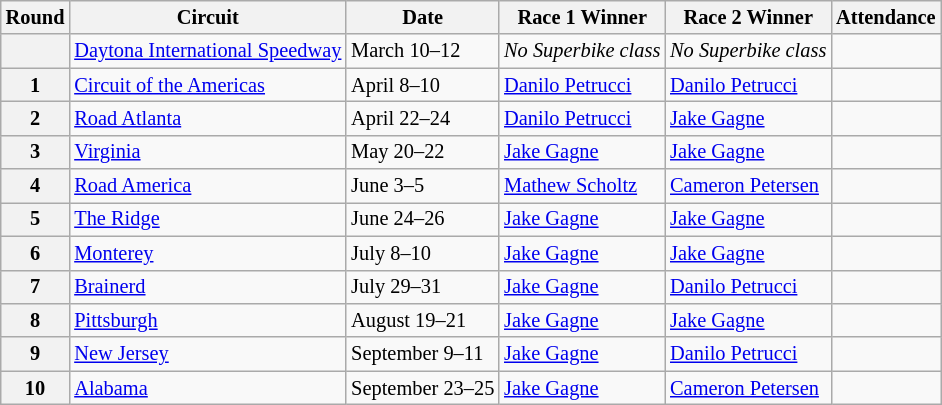<table class="wikitable" style="font-size: 85%">
<tr>
<th>Round</th>
<th>Circuit</th>
<th>Date</th>
<th>Race 1 Winner</th>
<th>Race 2 Winner</th>
<th>Attendance</th>
</tr>
<tr>
<th></th>
<td> <a href='#'>Daytona International Speedway</a></td>
<td>March 10–12</td>
<td><em>No Superbike class</em></td>
<td><em>No Superbike class</em></td>
<td></td>
</tr>
<tr>
<th>1</th>
<td> <a href='#'>Circuit of the Americas</a></td>
<td>April 8–10</td>
<td> <a href='#'>Danilo Petrucci</a></td>
<td> <a href='#'>Danilo Petrucci</a></td>
<td></td>
</tr>
<tr>
<th>2</th>
<td> <a href='#'>Road Atlanta</a></td>
<td>April 22–24</td>
<td> <a href='#'>Danilo Petrucci</a></td>
<td> <a href='#'>Jake Gagne</a></td>
<td></td>
</tr>
<tr>
<th>3</th>
<td> <a href='#'>Virginia</a></td>
<td>May 20–22</td>
<td> <a href='#'>Jake Gagne</a></td>
<td> <a href='#'>Jake Gagne</a></td>
<td></td>
</tr>
<tr>
<th>4</th>
<td> <a href='#'>Road America</a></td>
<td>June 3–5</td>
<td> <a href='#'>Mathew Scholtz</a></td>
<td> <a href='#'>Cameron Petersen</a></td>
<td></td>
</tr>
<tr>
<th>5</th>
<td> <a href='#'>The Ridge</a></td>
<td>June 24–26</td>
<td> <a href='#'>Jake Gagne</a></td>
<td> <a href='#'>Jake Gagne</a></td>
<td></td>
</tr>
<tr>
<th>6</th>
<td> <a href='#'>Monterey</a></td>
<td>July 8–10</td>
<td> <a href='#'>Jake Gagne</a></td>
<td> <a href='#'>Jake Gagne</a></td>
<td></td>
</tr>
<tr>
<th>7</th>
<td> <a href='#'>Brainerd</a></td>
<td>July 29–31</td>
<td> <a href='#'>Jake Gagne</a></td>
<td> <a href='#'>Danilo Petrucci</a></td>
<td></td>
</tr>
<tr>
<th>8</th>
<td> <a href='#'>Pittsburgh</a></td>
<td>August 19–21</td>
<td> <a href='#'>Jake Gagne</a></td>
<td> <a href='#'>Jake Gagne</a></td>
<td></td>
</tr>
<tr>
<th>9</th>
<td> <a href='#'>New Jersey</a></td>
<td>September 9–11</td>
<td> <a href='#'>Jake Gagne</a></td>
<td> <a href='#'>Danilo Petrucci</a></td>
<td></td>
</tr>
<tr>
<th>10</th>
<td> <a href='#'>Alabama</a></td>
<td>September 23–25</td>
<td> <a href='#'>Jake Gagne</a></td>
<td> <a href='#'>Cameron Petersen</a></td>
<td></td>
</tr>
</table>
